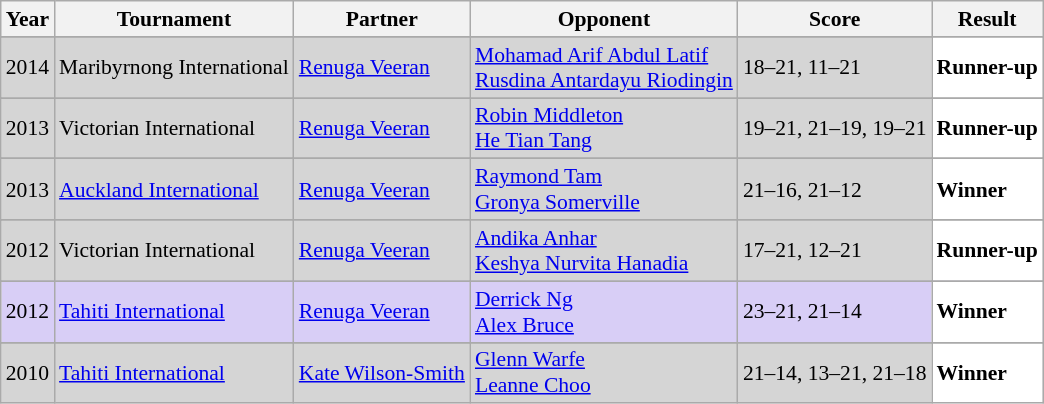<table class="sortable wikitable" style="font-size: 90%;">
<tr>
<th>Year</th>
<th>Tournament</th>
<th>Partner</th>
<th>Opponent</th>
<th>Score</th>
<th>Result</th>
</tr>
<tr>
</tr>
<tr style="background:#D5D5D5">
<td align="center">2014</td>
<td align="left">Maribyrnong International</td>
<td align="left"> <a href='#'>Renuga Veeran</a></td>
<td align="left"> <a href='#'>Mohamad Arif Abdul Latif</a><br> <a href='#'>Rusdina Antardayu Riodingin</a></td>
<td align="left">18–21, 11–21</td>
<td style="text-align:left; background:white"> <strong>Runner-up</strong></td>
</tr>
<tr>
</tr>
<tr style="background:#D5D5D5">
<td align="center">2013</td>
<td align="left">Victorian International</td>
<td align="left"> <a href='#'>Renuga Veeran</a></td>
<td align="left"> <a href='#'>Robin Middleton</a><br> <a href='#'>He Tian Tang</a></td>
<td align="left">19–21, 21–19, 19–21</td>
<td style="text-align:left; background:white"> <strong>Runner-up</strong></td>
</tr>
<tr>
</tr>
<tr style="background:#D5D5D5">
<td align="center">2013</td>
<td align="left"><a href='#'>Auckland International</a></td>
<td align="left"> <a href='#'>Renuga Veeran</a></td>
<td align="left"> <a href='#'>Raymond Tam</a><br> <a href='#'>Gronya Somerville</a></td>
<td align="left">21–16, 21–12</td>
<td style="text-align:left; background:white"> <strong>Winner</strong></td>
</tr>
<tr>
</tr>
<tr style="background:#D5D5D5">
<td align="center">2012</td>
<td align="left">Victorian International</td>
<td align="left"> <a href='#'>Renuga Veeran</a></td>
<td align="left"> <a href='#'>Andika Anhar</a><br> <a href='#'>Keshya Nurvita Hanadia</a></td>
<td align="left">17–21, 12–21</td>
<td style="text-align:left; background:white"> <strong>Runner-up</strong></td>
</tr>
<tr>
</tr>
<tr style="background:#D8CEF6">
<td align="center">2012</td>
<td align="left"><a href='#'>Tahiti International</a></td>
<td align="left"> <a href='#'>Renuga Veeran</a></td>
<td align="left"> <a href='#'>Derrick Ng</a><br> <a href='#'>Alex Bruce</a></td>
<td align="left">23–21, 21–14</td>
<td style="text-align:left; background:white"> <strong>Winner</strong></td>
</tr>
<tr>
</tr>
<tr style="background:#D5D5D5">
<td align="center">2010</td>
<td align="left"><a href='#'>Tahiti International</a></td>
<td align="left"> <a href='#'>Kate Wilson-Smith</a></td>
<td align="left"> <a href='#'>Glenn Warfe</a><br> <a href='#'>Leanne Choo</a></td>
<td align="left">21–14, 13–21, 21–18</td>
<td style="text-align:left; background:white"> <strong>Winner</strong></td>
</tr>
</table>
